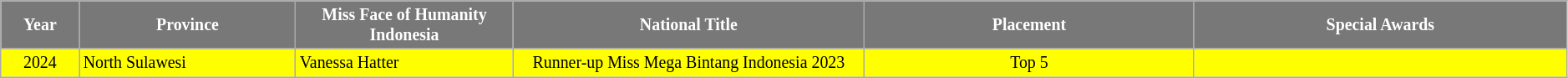<table class="wikitable sortable" style="font-size: 83%; text-align:center">
<tr>
<th width="60" style="background-color:#787878;color:#FFFFFF;">Year</th>
<th width="180" style="background-color:#787878;color:#FFFFFF;">Province</th>
<th width="180" style="background-color:#787878;color:#FFFFFF;">Miss Face of Humanity Indonesia</th>
<th width="300" style="background-color:#787878;color:#FFFFFF;">National Title</th>
<th width="280" style="background-color:#787878;color:#FFFFFF;">Placement</th>
<th width="320" style="background-color:#787878;color:#FFFFFF;">Special Awards</th>
</tr>
<tr style="background-color:#FFFF00">
<td>2024</td>
<td align="left">North Sulawesi</td>
<td align="left">Vanessa Hatter</td>
<td>Runner-up Miss Mega Bintang Indonesia 2023</td>
<td>Top 5</td>
<td style="background:;"></td>
</tr>
</table>
